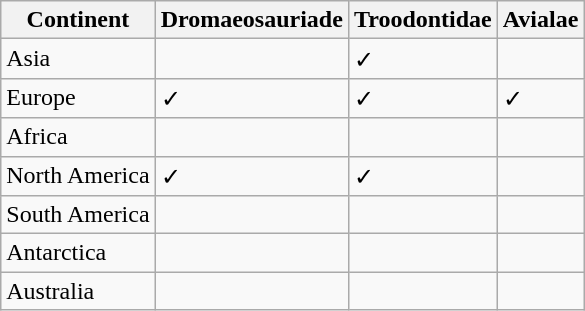<table class="wikitable">
<tr>
<th>Continent</th>
<th>Dromaeosauriade</th>
<th>Troodontidae</th>
<th>Avialae</th>
</tr>
<tr>
<td>Asia</td>
<td></td>
<td>✓</td>
<td></td>
</tr>
<tr>
<td>Europe</td>
<td>✓</td>
<td>✓</td>
<td>✓</td>
</tr>
<tr>
<td>Africa</td>
<td></td>
<td></td>
<td></td>
</tr>
<tr>
<td>North America</td>
<td>✓</td>
<td>✓</td>
<td></td>
</tr>
<tr>
<td>South America</td>
<td></td>
<td></td>
<td></td>
</tr>
<tr>
<td>Antarctica</td>
<td></td>
<td></td>
<td></td>
</tr>
<tr>
<td>Australia</td>
<td></td>
<td></td>
<td></td>
</tr>
</table>
